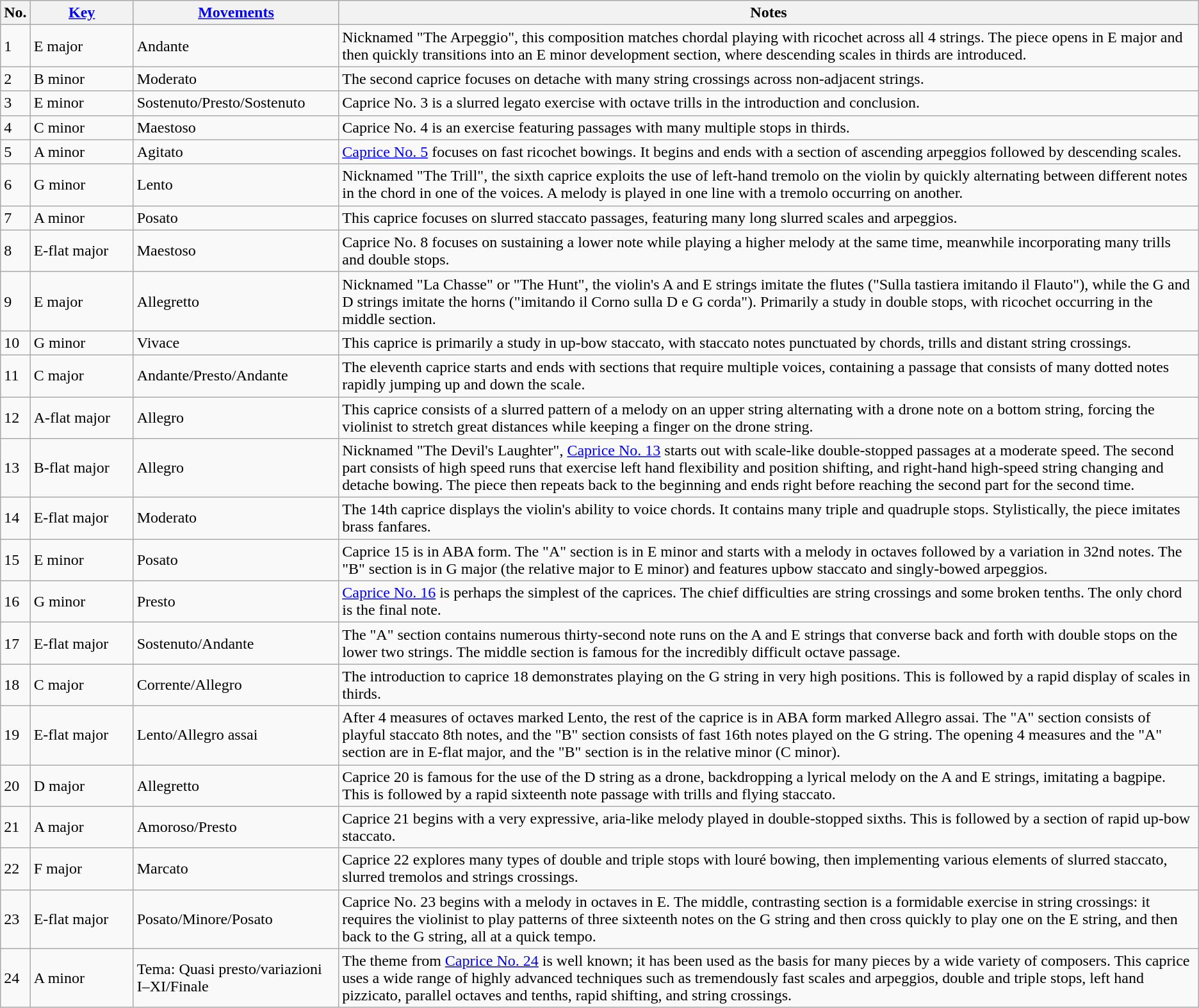<table class="wikitable">
<tr>
<th scope="col">No.</th>
<th scope="col" style="width: 100px;"><a href='#'>Key</a></th>
<th scope="col"><a href='#'>Movements</a></th>
<th scope="col">Notes</th>
</tr>
<tr>
<td>1</td>
<td>E major</td>
<td>Andante</td>
<td>Nicknamed "The Arpeggio", this composition matches chordal playing with ricochet across all 4 strings. The piece opens in E major and then quickly transitions into an E minor development section, where descending scales in thirds are introduced.</td>
</tr>
<tr>
<td>2</td>
<td>B minor</td>
<td>Moderato</td>
<td>The second caprice focuses on detache with many string crossings across non-adjacent strings.</td>
</tr>
<tr>
<td>3</td>
<td>E minor</td>
<td>Sostenuto/Presto/Sostenuto</td>
<td>Caprice No. 3 is a slurred legato exercise with octave trills in the introduction and conclusion.</td>
</tr>
<tr>
<td>4</td>
<td>C minor</td>
<td>Maestoso</td>
<td>Caprice No. 4 is an exercise featuring passages with many multiple stops in thirds.</td>
</tr>
<tr>
<td>5</td>
<td>A minor</td>
<td>Agitato</td>
<td><a href='#'>Caprice No. 5</a> focuses on fast ricochet bowings. It begins and ends with a section of ascending arpeggios followed by descending scales.</td>
</tr>
<tr>
<td>6</td>
<td>G minor</td>
<td>Lento</td>
<td>Nicknamed "The Trill", the sixth caprice exploits the use of left-hand tremolo on the violin by quickly alternating between different notes in the chord in one of the voices. A melody is played in one line with a tremolo occurring on another.</td>
</tr>
<tr>
<td>7</td>
<td>A minor</td>
<td>Posato</td>
<td>This caprice focuses on slurred staccato passages, featuring many long slurred scales and arpeggios.</td>
</tr>
<tr>
<td>8</td>
<td>E-flat major</td>
<td>Maestoso</td>
<td>Caprice No. 8 focuses on sustaining a lower note while playing a higher melody at the same time, meanwhile incorporating many trills and double stops.</td>
</tr>
<tr>
<td>9</td>
<td>E major</td>
<td>Allegretto</td>
<td>Nicknamed "La Chasse" or "The Hunt", the violin's A and E strings imitate the flutes ("Sulla tastiera imitando il Flauto"), while the G and D strings imitate the horns ("imitando il Corno sulla D e G corda"). Primarily a study in double stops, with ricochet occurring in the middle section.</td>
</tr>
<tr>
<td>10</td>
<td>G minor</td>
<td>Vivace</td>
<td>This caprice is primarily a study in up-bow staccato, with staccato notes punctuated by chords, trills and distant string crossings.</td>
</tr>
<tr>
<td>11</td>
<td>C major</td>
<td>Andante/Presto/Andante</td>
<td>The eleventh caprice starts and ends with sections that require multiple voices, containing a passage that consists of many dotted notes rapidly jumping up and down the scale.</td>
</tr>
<tr>
<td>12</td>
<td>A-flat major</td>
<td>Allegro</td>
<td>This caprice consists of a slurred pattern of a melody on an upper string alternating with a drone note on a bottom string, forcing the violinist to stretch great distances while keeping a finger on the drone string.</td>
</tr>
<tr>
<td>13</td>
<td>B-flat major</td>
<td>Allegro</td>
<td>Nicknamed "The Devil's Laughter", <a href='#'>Caprice No. 13</a> starts out with scale-like double-stopped passages at a moderate speed. The second part consists of high speed runs that exercise left hand flexibility and position shifting, and right-hand high-speed string changing and detache bowing. The piece then repeats back to the beginning and ends right before reaching the second part for the second time.</td>
</tr>
<tr>
<td>14</td>
<td>E-flat major</td>
<td>Moderato</td>
<td>The 14th caprice displays the violin's ability to voice chords. It contains many triple and quadruple stops. Stylistically, the piece imitates brass fanfares.</td>
</tr>
<tr>
<td>15</td>
<td>E minor</td>
<td>Posato</td>
<td>Caprice 15 is in ABA form. The "A" section is in E minor and starts with a melody in octaves followed by a variation in 32nd notes. The "B" section is in G major (the relative major to E minor) and features upbow staccato and singly-bowed arpeggios.</td>
</tr>
<tr>
<td>16</td>
<td>G minor</td>
<td>Presto</td>
<td><a href='#'>Caprice No. 16</a> is perhaps the simplest of the caprices. The chief difficulties are string crossings and some broken tenths. The only chord is the final note.</td>
</tr>
<tr>
<td>17</td>
<td>E-flat major</td>
<td>Sostenuto/Andante</td>
<td>The "A" section contains numerous thirty-second note runs on the A and E strings that converse back and forth with double stops on the lower two strings. The middle section is famous for the incredibly difficult octave passage.</td>
</tr>
<tr>
<td>18</td>
<td>C major</td>
<td>Corrente/Allegro</td>
<td>The introduction to caprice 18 demonstrates playing on the G string in very high positions. This is followed by a rapid display of scales in thirds.</td>
</tr>
<tr>
<td>19</td>
<td>E-flat major</td>
<td>Lento/Allegro assai</td>
<td>After 4 measures of octaves marked Lento, the rest of the caprice is in ABA form marked Allegro assai. The "A" section consists of playful staccato 8th notes, and the "B" section consists of fast 16th notes played on the G string. The opening 4 measures and the "A" section are in E-flat major, and the "B" section is in the relative minor (C minor).</td>
</tr>
<tr>
<td>20</td>
<td>D major</td>
<td>Allegretto</td>
<td>Caprice 20 is famous for the use of the D string as a drone, backdropping a lyrical melody on the A and E strings, imitating a bagpipe. This is followed by a rapid sixteenth note passage with trills and flying staccato.</td>
</tr>
<tr>
<td>21</td>
<td>A major</td>
<td>Amoroso/Presto</td>
<td>Caprice 21 begins with a very expressive, aria-like melody played in double-stopped sixths. This is followed by a section of rapid up-bow staccato.</td>
</tr>
<tr>
<td>22</td>
<td>F major</td>
<td>Marcato</td>
<td>Caprice 22 explores many types of double and triple stops with louré bowing, then implementing various elements of slurred staccato, slurred tremolos and strings crossings.</td>
</tr>
<tr>
<td>23</td>
<td>E-flat major</td>
<td>Posato/Minore/Posato</td>
<td>Caprice No. 23 begins with a melody in octaves in E. The middle, contrasting section is a formidable exercise in string crossings: it requires the violinist to play patterns of three sixteenth notes on the G string and then cross quickly to play one on the E string, and then back to the G string, all at a quick tempo.</td>
</tr>
<tr>
<td>24</td>
<td>A minor</td>
<td>Tema: Quasi presto/variazioni I–XI/Finale</td>
<td>The theme from <a href='#'>Caprice No. 24</a> is well known; it has been used as the basis for many pieces by a wide variety of composers. This caprice uses a wide range of highly advanced techniques such as tremendously fast scales and arpeggios, double and triple stops, left hand pizzicato, parallel octaves and tenths, rapid shifting, and string crossings.</td>
</tr>
</table>
